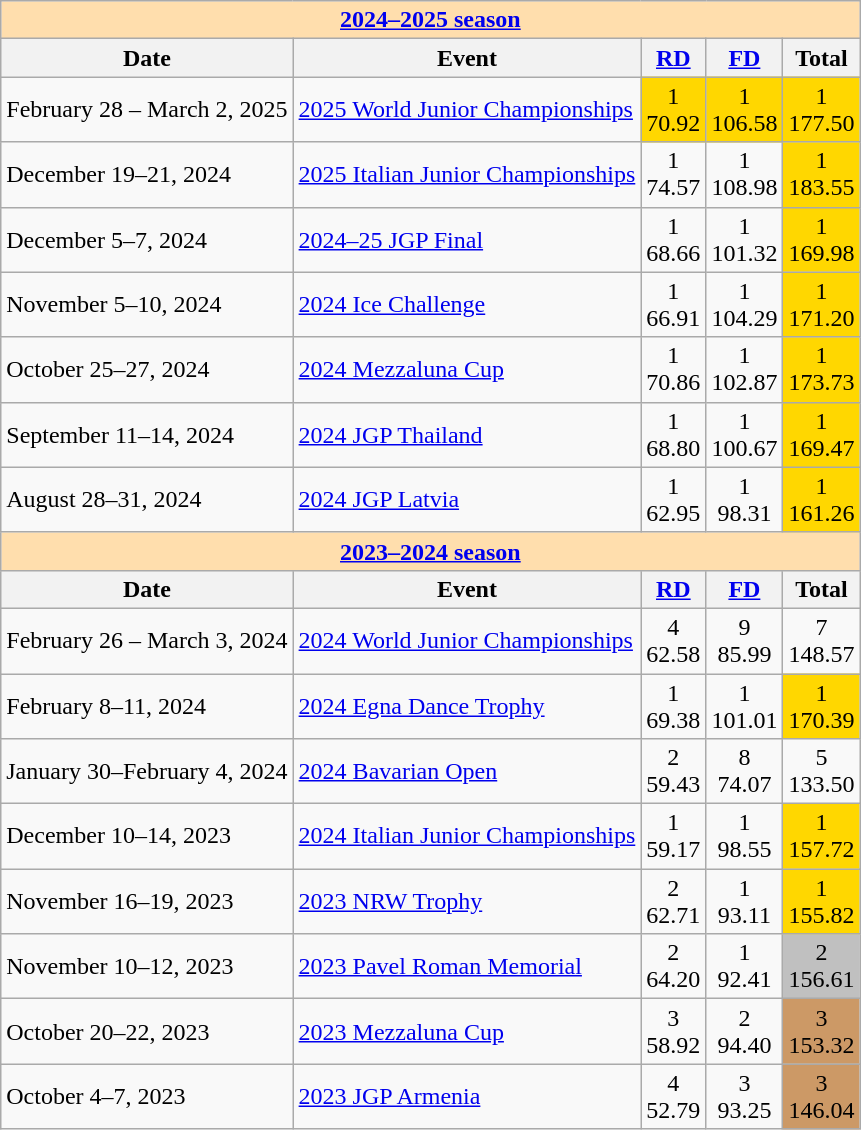<table class="wikitable">
<tr>
<th style="background-color: #ffdead; " colspan=5 align=center><a href='#'><strong>2024–2025 season</strong></a></th>
</tr>
<tr>
<th>Date</th>
<th>Event</th>
<th><a href='#'>RD</a></th>
<th><a href='#'>FD</a></th>
<th>Total</th>
</tr>
<tr>
<td>February 28 – March 2, 2025</td>
<td><a href='#'>2025 World Junior Championships</a></td>
<td align=center bgcolor=gold>1 <br> 70.92</td>
<td align=center bgcolor=gold>1 <br> 106.58</td>
<td align=center bgcolor=gold>1 <br> 177.50</td>
</tr>
<tr>
<td>December 19–21, 2024</td>
<td><a href='#'>2025 Italian Junior Championships</a></td>
<td align=center>1 <br> 74.57</td>
<td align=center>1 <br>	108.98</td>
<td align=center bgcolor=gold>1 <br> 183.55</td>
</tr>
<tr>
<td>December 5–7, 2024</td>
<td><a href='#'>2024–25 JGP Final</a></td>
<td align=center>1 <br> 68.66</td>
<td align=center>1 <br> 101.32</td>
<td align=center bgcolor=gold>1 <br> 169.98</td>
</tr>
<tr>
<td>November 5–10, 2024</td>
<td><a href='#'>2024 Ice Challenge</a></td>
<td align=center>1 <br> 66.91</td>
<td align=center>1 <br> 104.29</td>
<td align=center bgcolor=gold>1 <br> 171.20</td>
</tr>
<tr>
<td>October 25–27, 2024</td>
<td><a href='#'>2024 Mezzaluna Cup</a></td>
<td align=center>1 <br> 70.86</td>
<td align=center>1 <br> 102.87</td>
<td align=center bgcolor=gold>1 <br> 173.73</td>
</tr>
<tr>
<td>September 11–14, 2024</td>
<td><a href='#'>2024 JGP Thailand</a></td>
<td align=center>1 <br> 68.80</td>
<td align=center>1 <br> 100.67</td>
<td align=center bgcolor=gold>1 <br> 169.47</td>
</tr>
<tr>
<td>August 28–31, 2024</td>
<td><a href='#'>2024 JGP Latvia</a></td>
<td align=center>1 <br> 62.95</td>
<td align=center>1 <br> 98.31</td>
<td align=center bgcolor=gold>1 <br> 161.26</td>
</tr>
<tr>
<th style="background-color: #ffdead; " colspan=5 align=center><a href='#'><strong>2023–2024 season</strong></a></th>
</tr>
<tr>
<th>Date</th>
<th>Event</th>
<th><a href='#'>RD</a></th>
<th><a href='#'>FD</a></th>
<th>Total</th>
</tr>
<tr>
<td>February 26 – March 3, 2024</td>
<td><a href='#'>2024 World Junior Championships</a></td>
<td align=center>4 <br> 62.58</td>
<td align=center>9 <br> 85.99</td>
<td align=center>7 <br> 148.57</td>
</tr>
<tr>
<td>February 8–11, 2024</td>
<td><a href='#'>2024 Egna Dance Trophy</a></td>
<td align=center>1 <br> 69.38</td>
<td align=center>1 <br> 101.01</td>
<td align=center bgcolor=gold>1 <br> 170.39</td>
</tr>
<tr>
<td>January 30–February 4, 2024</td>
<td><a href='#'>2024 Bavarian Open</a></td>
<td align=center>2 <br> 59.43</td>
<td align=center>8 <br> 74.07</td>
<td align=center>5 <br> 133.50</td>
</tr>
<tr>
<td>December 10–14, 2023</td>
<td><a href='#'>2024 Italian Junior Championships</a></td>
<td align=center>1 <br> 59.17</td>
<td align=center>1 <br> 98.55</td>
<td align=center bgcolor=gold>1 <br> 157.72</td>
</tr>
<tr>
<td>November 16–19, 2023</td>
<td><a href='#'>2023 NRW Trophy</a></td>
<td align=center>2 <br> 62.71</td>
<td align=center>1 <br> 93.11</td>
<td align=center bgcolor=gold>1 <br> 155.82</td>
</tr>
<tr>
<td>November 10–12, 2023</td>
<td><a href='#'>2023 Pavel Roman Memorial</a></td>
<td align=center>2 <br> 64.20</td>
<td align=center>1 <br> 92.41</td>
<td align=center bgcolor=silver>2 <br> 156.61</td>
</tr>
<tr>
<td>October 20–22, 2023</td>
<td><a href='#'>2023 Mezzaluna Cup</a></td>
<td align=center>3 <br> 58.92</td>
<td align=center>2 <br> 94.40</td>
<td align=center bgcolor=cc9966>3 <br> 153.32</td>
</tr>
<tr>
<td>October 4–7, 2023</td>
<td><a href='#'>2023 JGP Armenia</a></td>
<td align=center>4 <br> 52.79</td>
<td align=center>3 <br> 93.25</td>
<td align=center bgcolor=cc9966>3 <br> 146.04</td>
</tr>
</table>
